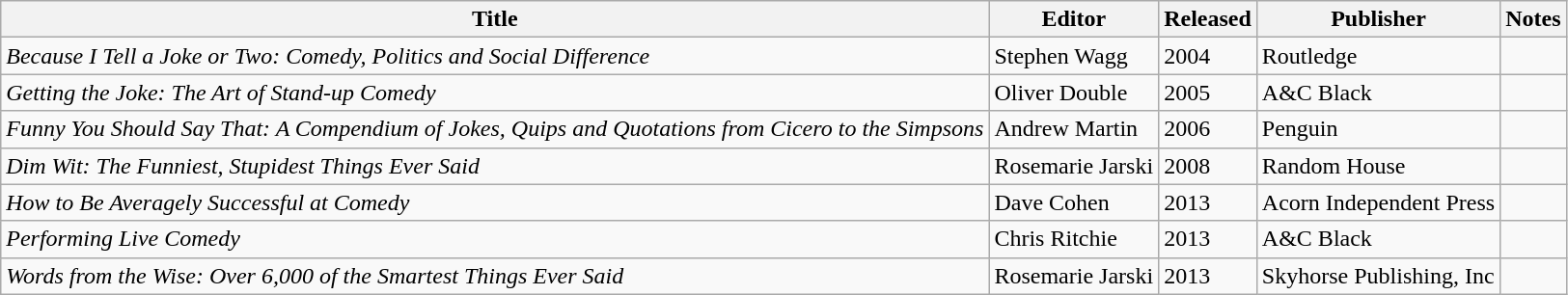<table class="wikitable">
<tr>
<th>Title</th>
<th>Editor</th>
<th>Released</th>
<th>Publisher</th>
<th>Notes</th>
</tr>
<tr>
<td><em>Because I Tell a Joke or Two: Comedy, Politics and Social Difference</em></td>
<td>Stephen Wagg</td>
<td>2004</td>
<td>Routledge</td>
<td></td>
</tr>
<tr>
<td><em>Getting the Joke: The Art of Stand-up Comedy</em></td>
<td>Oliver Double</td>
<td>2005</td>
<td>A&C Black</td>
<td></td>
</tr>
<tr>
<td><em>Funny You Should Say That: A Compendium of Jokes, Quips and Quotations from Cicero to the Simpsons</em></td>
<td>Andrew Martin</td>
<td>2006</td>
<td>Penguin</td>
<td></td>
</tr>
<tr>
<td><em>Dim Wit: The Funniest, Stupidest Things Ever Said</em></td>
<td>Rosemarie Jarski</td>
<td>2008</td>
<td>Random House</td>
<td></td>
</tr>
<tr>
<td><em>How to Be Averagely Successful at Comedy</em></td>
<td>Dave Cohen</td>
<td>2013</td>
<td>Acorn Independent Press</td>
<td></td>
</tr>
<tr>
<td><em>Performing Live Comedy</em></td>
<td>Chris Ritchie</td>
<td>2013</td>
<td>A&C Black</td>
<td></td>
</tr>
<tr>
<td><em>Words from the Wise: Over 6,000 of the Smartest Things Ever Said</em></td>
<td>Rosemarie Jarski</td>
<td>2013</td>
<td>Skyhorse Publishing, Inc</td>
<td></td>
</tr>
</table>
